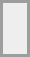<table align="center" border="0" cellpadding="4" cellspacing="4" style="border: 2px solid #9d9d9d;background-color:#eeeeee" valign="midlle">
<tr>
<td><br><div></div></td>
</tr>
</table>
